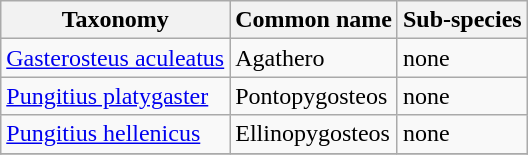<table class="wikitable">
<tr>
<th>Taxonomy</th>
<th>Common name</th>
<th>Sub-species</th>
</tr>
<tr>
<td><a href='#'>Gasterosteus aculeatus</a></td>
<td>Agathero</td>
<td>none</td>
</tr>
<tr>
<td><a href='#'>Pungitius platygaster</a></td>
<td>Pontopygosteos</td>
<td>none</td>
</tr>
<tr>
<td><a href='#'>Pungitius hellenicus</a></td>
<td>Ellinopygosteos</td>
<td>none</td>
</tr>
<tr>
</tr>
</table>
